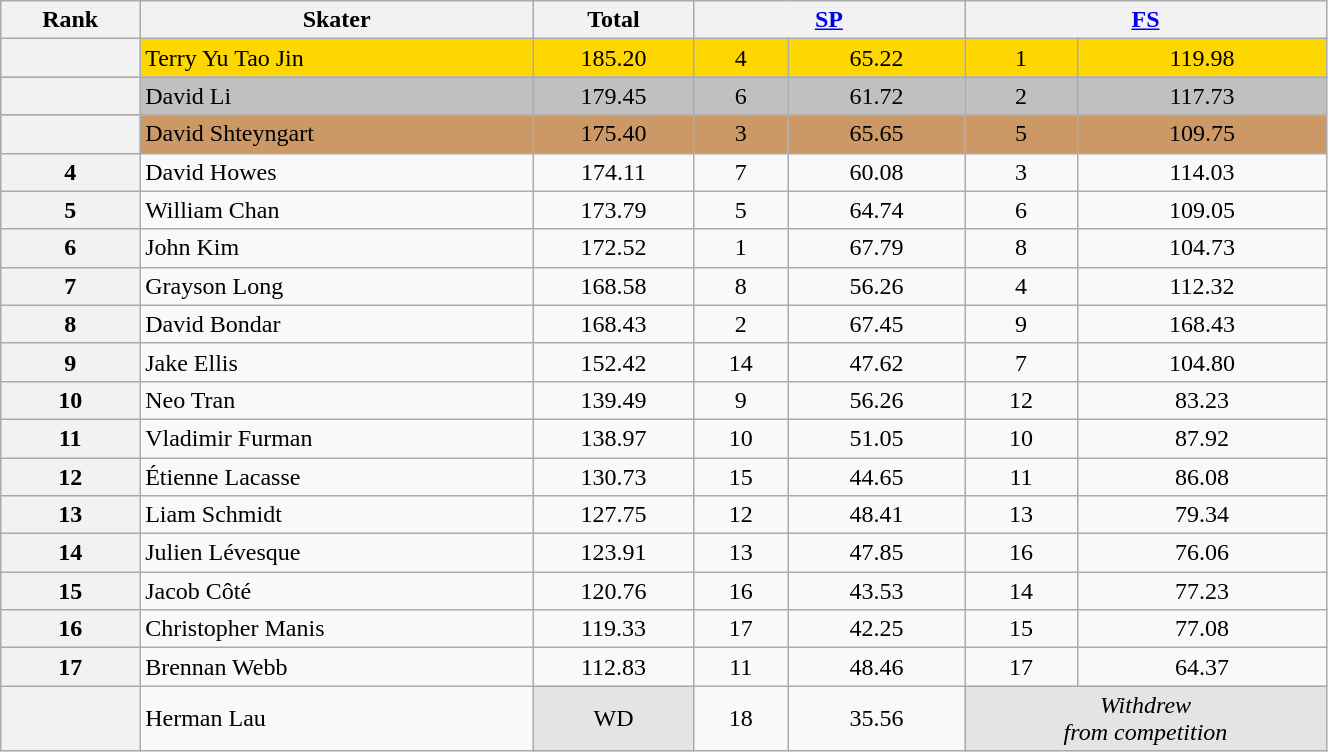<table class="wikitable sortable" style="text-align:center; width:70%">
<tr>
<th scope="col">Rank</th>
<th scope="col">Skater</th>
<th scope="col">Total</th>
<th scope="col" colspan="2" width="80px"><a href='#'>SP</a></th>
<th scope="col" colspan="2" width="80px"><a href='#'>FS</a></th>
</tr>
<tr bgcolor="gold">
<th scope="row"></th>
<td align="left">Terry Yu Tao Jin</td>
<td>185.20</td>
<td>4</td>
<td>65.22</td>
<td>1</td>
<td>119.98</td>
</tr>
<tr bgcolor="silver">
<th scope="row"></th>
<td align="left">David Li</td>
<td>179.45</td>
<td>6</td>
<td>61.72</td>
<td>2</td>
<td>117.73</td>
</tr>
<tr bgcolor="cc9966">
<th scope="row"></th>
<td align="left">David Shteyngart</td>
<td>175.40</td>
<td>3</td>
<td>65.65</td>
<td>5</td>
<td>109.75</td>
</tr>
<tr>
<th scope="row">4</th>
<td align="left">David Howes</td>
<td>174.11</td>
<td>7</td>
<td>60.08</td>
<td>3</td>
<td>114.03</td>
</tr>
<tr>
<th scope="row">5</th>
<td align="left">William Chan</td>
<td>173.79</td>
<td>5</td>
<td>64.74</td>
<td>6</td>
<td>109.05</td>
</tr>
<tr>
<th scope="row">6</th>
<td align="left">John Kim</td>
<td>172.52</td>
<td>1</td>
<td>67.79</td>
<td>8</td>
<td>104.73</td>
</tr>
<tr>
<th scope="row">7</th>
<td align="left">Grayson Long</td>
<td>168.58</td>
<td>8</td>
<td>56.26</td>
<td>4</td>
<td>112.32</td>
</tr>
<tr>
<th scope="row">8</th>
<td align="left">David Bondar</td>
<td>168.43</td>
<td>2</td>
<td>67.45</td>
<td>9</td>
<td>168.43</td>
</tr>
<tr>
<th scope="row">9</th>
<td align="left">Jake Ellis</td>
<td>152.42</td>
<td>14</td>
<td>47.62</td>
<td>7</td>
<td>104.80</td>
</tr>
<tr>
<th scope="row">10</th>
<td align="left">Neo Tran</td>
<td>139.49</td>
<td>9</td>
<td>56.26</td>
<td>12</td>
<td>83.23</td>
</tr>
<tr>
<th scope="row">11</th>
<td align="left">Vladimir Furman</td>
<td>138.97</td>
<td>10</td>
<td>51.05</td>
<td>10</td>
<td>87.92</td>
</tr>
<tr>
<th scope="row">12</th>
<td align="left">Étienne Lacasse</td>
<td>130.73</td>
<td>15</td>
<td>44.65</td>
<td>11</td>
<td>86.08</td>
</tr>
<tr>
<th scope="row">13</th>
<td align="left">Liam Schmidt</td>
<td>127.75</td>
<td>12</td>
<td>48.41</td>
<td>13</td>
<td>79.34</td>
</tr>
<tr>
<th scope="row">14</th>
<td align="left">Julien Lévesque</td>
<td>123.91</td>
<td>13</td>
<td>47.85</td>
<td>16</td>
<td>76.06</td>
</tr>
<tr>
<th scope="row">15</th>
<td align="left">Jacob Côté</td>
<td>120.76</td>
<td>16</td>
<td>43.53</td>
<td>14</td>
<td>77.23</td>
</tr>
<tr>
<th scope="row">16</th>
<td align="left">Christopher Manis</td>
<td>119.33</td>
<td>17</td>
<td>42.25</td>
<td>15</td>
<td>77.08</td>
</tr>
<tr>
<th scope="row">17</th>
<td align="left">Brennan Webb</td>
<td>112.83</td>
<td>11</td>
<td>48.46</td>
<td>17</td>
<td>64.37</td>
</tr>
<tr>
<th scope="row"></th>
<td align="left">Herman Lau</td>
<td bgcolor="e5e4e2">WD</td>
<td>18</td>
<td>35.56</td>
<td colspan="2" bgcolor="e5e4e2"><em>Withdrew<br>from competition</em></td>
</tr>
</table>
